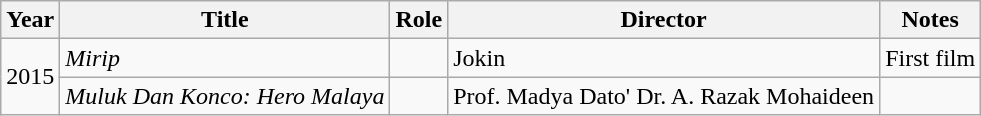<table class="wikitable">
<tr>
<th>Year</th>
<th>Title</th>
<th>Role</th>
<th>Director</th>
<th>Notes</th>
</tr>
<tr>
<td rowspan=2>2015</td>
<td><em>Mirip</em></td>
<td></td>
<td>Jokin</td>
<td>First film</td>
</tr>
<tr>
<td><em>Muluk Dan Konco: Hero Malaya</em></td>
<td></td>
<td>Prof. Madya Dato' Dr. A. Razak Mohaideen</td>
<td></td>
</tr>
</table>
